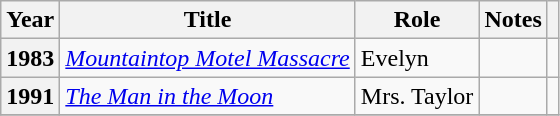<table class="wikitable plainrowheaders sortable" style="margin-right: 0;">
<tr>
<th scope="col">Year</th>
<th scope="col">Title</th>
<th scope="col">Role</th>
<th scope="col" class="unsortable">Notes</th>
<th scope="col" class="unsortable"></th>
</tr>
<tr>
<th scope="row">1983</th>
<td><em><a href='#'>Mountaintop Motel Massacre</a></em></td>
<td>Evelyn</td>
<td></td>
<td align=center></td>
</tr>
<tr>
<th scope="row">1991</th>
<td><em><a href='#'>The Man in the Moon</a></em></td>
<td>Mrs. Taylor</td>
<td></td>
<td align=center></td>
</tr>
<tr>
</tr>
</table>
